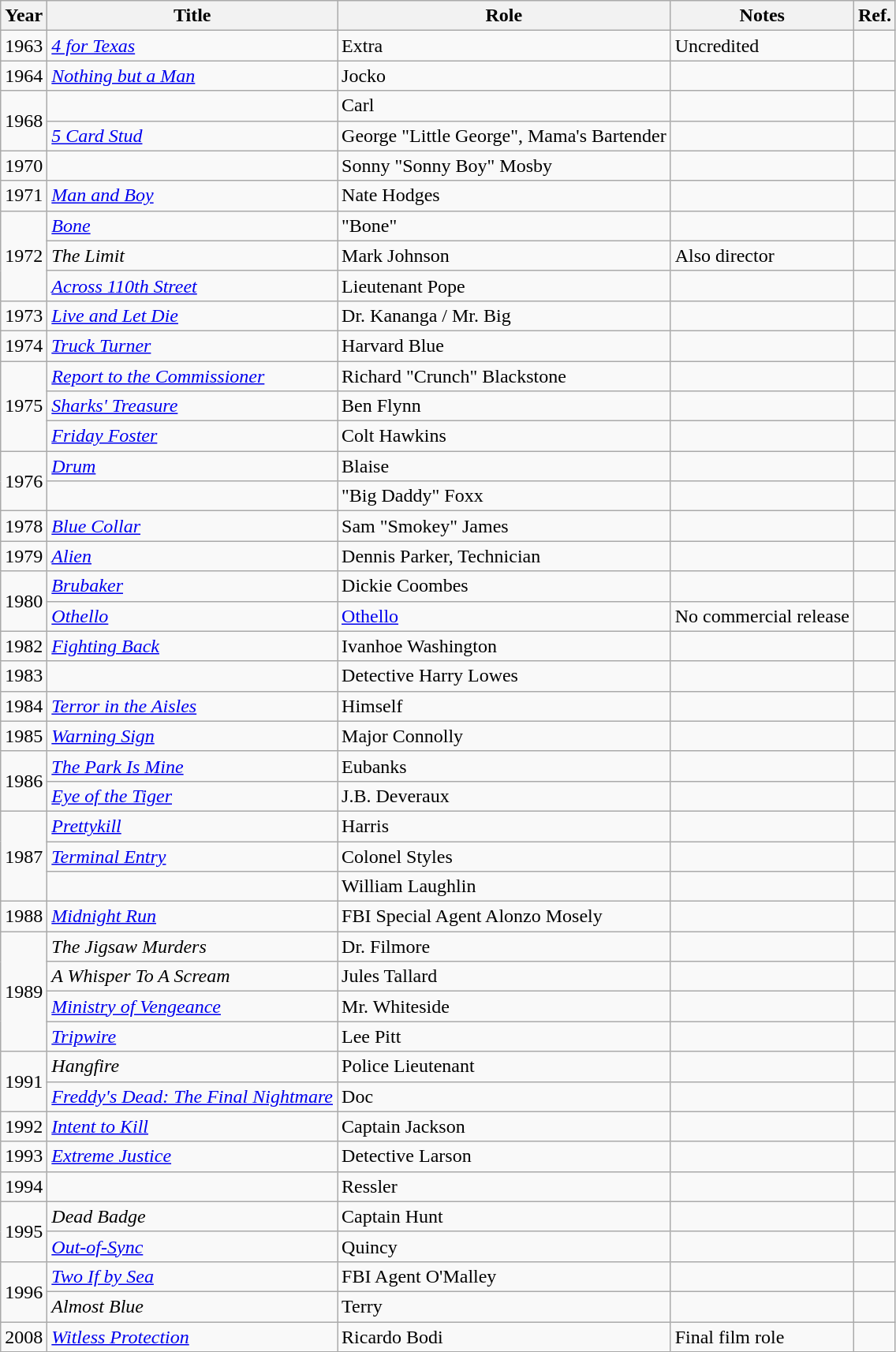<table class="wikitable sortable">
<tr>
<th>Year</th>
<th>Title</th>
<th>Role</th>
<th class="unsortable">Notes</th>
<th class="unsortable">Ref.</th>
</tr>
<tr>
<td>1963</td>
<td><em><a href='#'>4 for Texas</a></em></td>
<td>Extra</td>
<td>Uncredited</td>
<td></td>
</tr>
<tr>
<td>1964</td>
<td><em><a href='#'>Nothing but a Man</a></em></td>
<td>Jocko</td>
<td></td>
<td></td>
</tr>
<tr>
<td rowspan="2">1968</td>
<td><em></em></td>
<td>Carl</td>
<td></td>
<td></td>
</tr>
<tr>
<td><em><a href='#'>5 Card Stud</a></em></td>
<td>George "Little George", Mama's Bartender</td>
<td></td>
<td></td>
</tr>
<tr>
<td>1970</td>
<td><em></em></td>
<td>Sonny "Sonny Boy" Mosby</td>
<td></td>
<td></td>
</tr>
<tr>
<td>1971</td>
<td><em><a href='#'>Man and Boy</a></em></td>
<td>Nate Hodges</td>
<td></td>
<td></td>
</tr>
<tr>
<td rowspan="3">1972</td>
<td><em><a href='#'>Bone</a></em></td>
<td>"Bone"</td>
<td></td>
<td></td>
</tr>
<tr>
<td><em>The Limit</em></td>
<td>Mark Johnson</td>
<td>Also director</td>
<td></td>
</tr>
<tr>
<td><em><a href='#'>Across 110th Street</a></em></td>
<td>Lieutenant Pope</td>
<td></td>
<td></td>
</tr>
<tr>
<td>1973</td>
<td><em><a href='#'>Live and Let Die</a></em></td>
<td>Dr. Kananga / Mr. Big</td>
<td></td>
<td></td>
</tr>
<tr>
<td>1974</td>
<td><em><a href='#'>Truck Turner</a></em></td>
<td>Harvard Blue</td>
<td></td>
<td></td>
</tr>
<tr>
<td rowspan="3">1975</td>
<td><em><a href='#'>Report to the Commissioner</a></em></td>
<td>Richard "Crunch" Blackstone</td>
<td></td>
<td></td>
</tr>
<tr>
<td><em><a href='#'>Sharks' Treasure</a></em></td>
<td>Ben Flynn</td>
<td></td>
<td></td>
</tr>
<tr>
<td><em><a href='#'>Friday Foster</a></em></td>
<td>Colt Hawkins</td>
<td></td>
<td></td>
</tr>
<tr>
<td rowspan="2">1976</td>
<td><em><a href='#'>Drum</a></em></td>
<td>Blaise</td>
<td></td>
<td></td>
</tr>
<tr>
<td><em></em></td>
<td>"Big Daddy" Foxx</td>
<td></td>
<td></td>
</tr>
<tr>
<td>1978</td>
<td><em><a href='#'>Blue Collar</a></em></td>
<td>Sam "Smokey" James</td>
<td></td>
<td></td>
</tr>
<tr>
<td>1979</td>
<td><em><a href='#'>Alien</a></em></td>
<td>Dennis Parker, Technician</td>
<td></td>
<td></td>
</tr>
<tr>
<td rowspan="2">1980</td>
<td><em><a href='#'>Brubaker</a></em></td>
<td>Dickie Coombes</td>
<td></td>
<td></td>
</tr>
<tr>
<td><em><a href='#'>Othello</a></em></td>
<td><a href='#'>Othello</a></td>
<td>No commercial release</td>
<td></td>
</tr>
<tr>
<td>1982</td>
<td><em><a href='#'>Fighting Back</a></em></td>
<td>Ivanhoe Washington</td>
<td></td>
<td></td>
</tr>
<tr>
<td>1983</td>
<td><em></em></td>
<td>Detective Harry Lowes</td>
<td></td>
<td></td>
</tr>
<tr>
<td>1984</td>
<td><em><a href='#'>Terror in the Aisles</a></em></td>
<td>Himself</td>
<td></td>
<td></td>
</tr>
<tr>
<td>1985</td>
<td><em><a href='#'>Warning Sign</a></em></td>
<td>Major Connolly</td>
<td></td>
<td></td>
</tr>
<tr>
<td rowspan="2">1986</td>
<td><em><a href='#'>The Park Is Mine</a></em></td>
<td>Eubanks</td>
<td></td>
<td></td>
</tr>
<tr>
<td><em><a href='#'>Eye of the Tiger</a></em></td>
<td>J.B. Deveraux</td>
<td></td>
<td></td>
</tr>
<tr>
<td rowspan="3">1987</td>
<td><em><a href='#'>Prettykill</a></em></td>
<td>Harris</td>
<td></td>
<td></td>
</tr>
<tr>
<td><em><a href='#'>Terminal Entry</a></em></td>
<td>Colonel Styles</td>
<td></td>
<td></td>
</tr>
<tr>
<td><em></em></td>
<td>William Laughlin</td>
<td></td>
<td></td>
</tr>
<tr>
<td>1988</td>
<td><em><a href='#'>Midnight Run</a></em></td>
<td>FBI Special Agent Alonzo Mosely</td>
<td></td>
<td></td>
</tr>
<tr>
<td rowspan="4">1989</td>
<td><em>The Jigsaw Murders</em></td>
<td>Dr. Filmore</td>
<td></td>
<td></td>
</tr>
<tr>
<td><em>A Whisper To A Scream</em></td>
<td>Jules Tallard</td>
<td></td>
<td></td>
</tr>
<tr>
<td><em><a href='#'>Ministry of Vengeance</a></em></td>
<td>Mr. Whiteside</td>
<td></td>
<td></td>
</tr>
<tr>
<td><em><a href='#'>Tripwire</a></em></td>
<td>Lee Pitt</td>
<td></td>
<td></td>
</tr>
<tr>
<td rowspan="2">1991</td>
<td><em>Hangfire</em></td>
<td>Police Lieutenant</td>
<td></td>
<td></td>
</tr>
<tr>
<td><em><a href='#'>Freddy's Dead: The Final Nightmare</a></em></td>
<td>Doc</td>
<td></td>
<td></td>
</tr>
<tr>
<td>1992</td>
<td><em><a href='#'>Intent to Kill</a></em></td>
<td>Captain Jackson</td>
<td></td>
<td></td>
</tr>
<tr>
<td>1993</td>
<td><em><a href='#'>Extreme Justice</a></em></td>
<td>Detective Larson</td>
<td></td>
<td></td>
</tr>
<tr>
<td>1994</td>
<td><em></em></td>
<td>Ressler</td>
<td></td>
<td></td>
</tr>
<tr>
<td rowspan="2">1995</td>
<td><em>Dead Badge</em></td>
<td>Captain Hunt</td>
<td></td>
<td></td>
</tr>
<tr>
<td><em><a href='#'>Out-of-Sync</a></em></td>
<td>Quincy</td>
<td></td>
<td></td>
</tr>
<tr>
<td rowspan="2">1996</td>
<td><em><a href='#'>Two If by Sea</a></em></td>
<td>FBI Agent O'Malley</td>
<td></td>
<td></td>
</tr>
<tr>
<td><em>Almost Blue</em></td>
<td>Terry</td>
<td></td>
<td></td>
</tr>
<tr>
<td>2008</td>
<td><em><a href='#'>Witless Protection</a></em></td>
<td>Ricardo Bodi</td>
<td>Final film role</td>
<td></td>
</tr>
</table>
